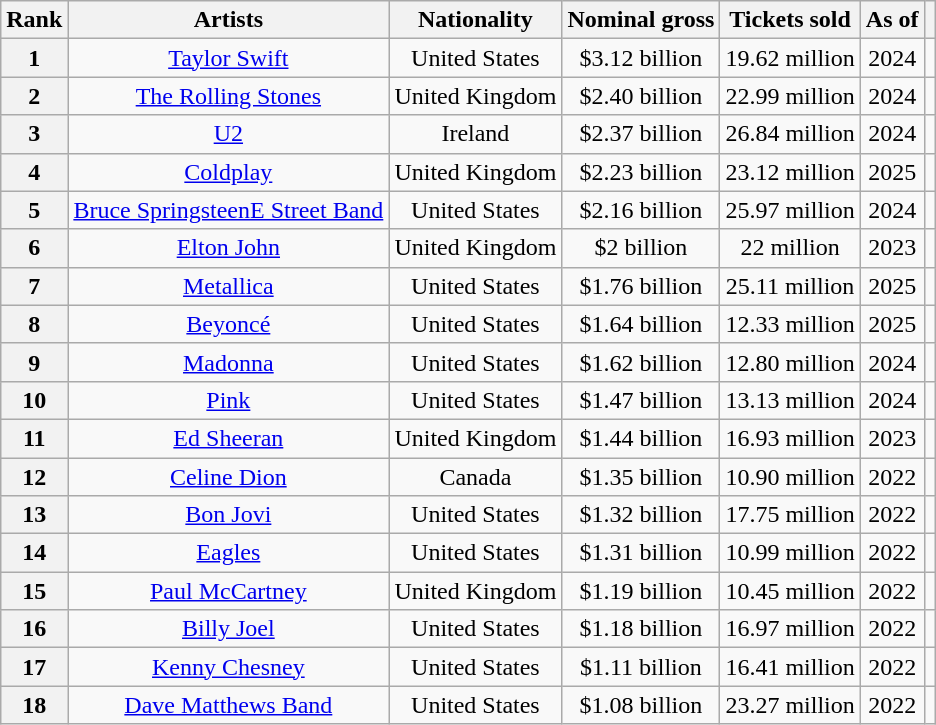<table class="wikitable sortable plainrowheaders" style="text-align:center;">
<tr>
<th scope="col" class="unsortable">Rank</th>
<th scope="col">Artists</th>
<th scope="col">Nationality</th>
<th scope="col">Nominal gross</th>
<th scope="col">Tickets sold</th>
<th scope="col">As of</th>
<th scope="col" class="unsortable"></th>
</tr>
<tr>
<th>1</th>
<td><a href='#'>Taylor Swift</a></td>
<td>United States</td>
<td>$3.12 billion</td>
<td>19.62 million</td>
<td>2024</td>
<td></td>
</tr>
<tr>
<th>2</th>
<td><a href='#'>The Rolling Stones</a></td>
<td>United Kingdom</td>
<td>$2.40 billion</td>
<td>22.99 million</td>
<td>2024</td>
<td></td>
</tr>
<tr>
<th>3</th>
<td><a href='#'>U2</a></td>
<td>Ireland</td>
<td>$2.37 billion </td>
<td>26.84 million </td>
<td>2024</td>
<td></td>
</tr>
<tr>
<th>4</th>
<td><a href='#'>Coldplay</a></td>
<td>United Kingdom</td>
<td>$2.23 billion</td>
<td>23.12 million</td>
<td>2025</td>
<td></td>
</tr>
<tr>
<th>5</th>
<td><a href='#'>Bruce Springsteen</a><a href='#'>E Street Band</a></td>
<td>United States</td>
<td>$2.16 billion</td>
<td>25.97 million</td>
<td>2024</td>
<td></td>
</tr>
<tr>
<th>6</th>
<td><a href='#'>Elton John</a></td>
<td>United Kingdom</td>
<td>$2 billion</td>
<td>22 million</td>
<td>2023</td>
<td></td>
</tr>
<tr>
<th>7</th>
<td><a href='#'>Metallica</a></td>
<td>United States</td>
<td>$1.76 billion</td>
<td>25.11 million</td>
<td>2025</td>
<td></td>
</tr>
<tr>
<th>8</th>
<td><a href='#'>Beyoncé</a></td>
<td>United States</td>
<td>$1.64 billion</td>
<td>12.33 million</td>
<td>2025</td>
<td></td>
</tr>
<tr>
<th>9</th>
<td><a href='#'>Madonna</a></td>
<td>United States</td>
<td>$1.62 billion</td>
<td>12.80 million</td>
<td>2024</td>
<td></td>
</tr>
<tr>
<th>10</th>
<td><a href='#'>Pink</a></td>
<td>United States</td>
<td>$1.47 billion</td>
<td>13.13 million</td>
<td>2024</td>
<td></td>
</tr>
<tr>
<th>11</th>
<td><a href='#'>Ed Sheeran</a></td>
<td>United Kingdom</td>
<td>$1.44 billion </td>
<td>16.93 million </td>
<td>2023</td>
<td></td>
</tr>
<tr>
<th>12</th>
<td><a href='#'>Celine Dion</a></td>
<td>Canada</td>
<td>$1.35 billion</td>
<td>10.90 million</td>
<td>2022</td>
<td></td>
</tr>
<tr>
<th>13</th>
<td><a href='#'>Bon Jovi</a></td>
<td>United States</td>
<td>$1.32 billion</td>
<td>17.75 million</td>
<td>2022</td>
<td></td>
</tr>
<tr>
<th>14</th>
<td><a href='#'>Eagles</a></td>
<td>United States</td>
<td>$1.31 billion</td>
<td>10.99 million</td>
<td>2022</td>
<td></td>
</tr>
<tr>
<th>15</th>
<td><a href='#'>Paul McCartney</a></td>
<td>United Kingdom</td>
<td>$1.19 billion</td>
<td>10.45 million</td>
<td>2022</td>
<td></td>
</tr>
<tr>
<th>16</th>
<td><a href='#'>Billy Joel</a></td>
<td>United States</td>
<td>$1.18 billion</td>
<td>16.97 million</td>
<td>2022</td>
<td></td>
</tr>
<tr>
<th>17</th>
<td><a href='#'>Kenny Chesney</a></td>
<td>United States</td>
<td>$1.11 billion</td>
<td>16.41 million</td>
<td>2022</td>
<td></td>
</tr>
<tr>
<th>18</th>
<td><a href='#'>Dave Matthews Band</a></td>
<td>United States</td>
<td>$1.08 billion</td>
<td>23.27 million</td>
<td>2022</td>
<td></td>
</tr>
</table>
